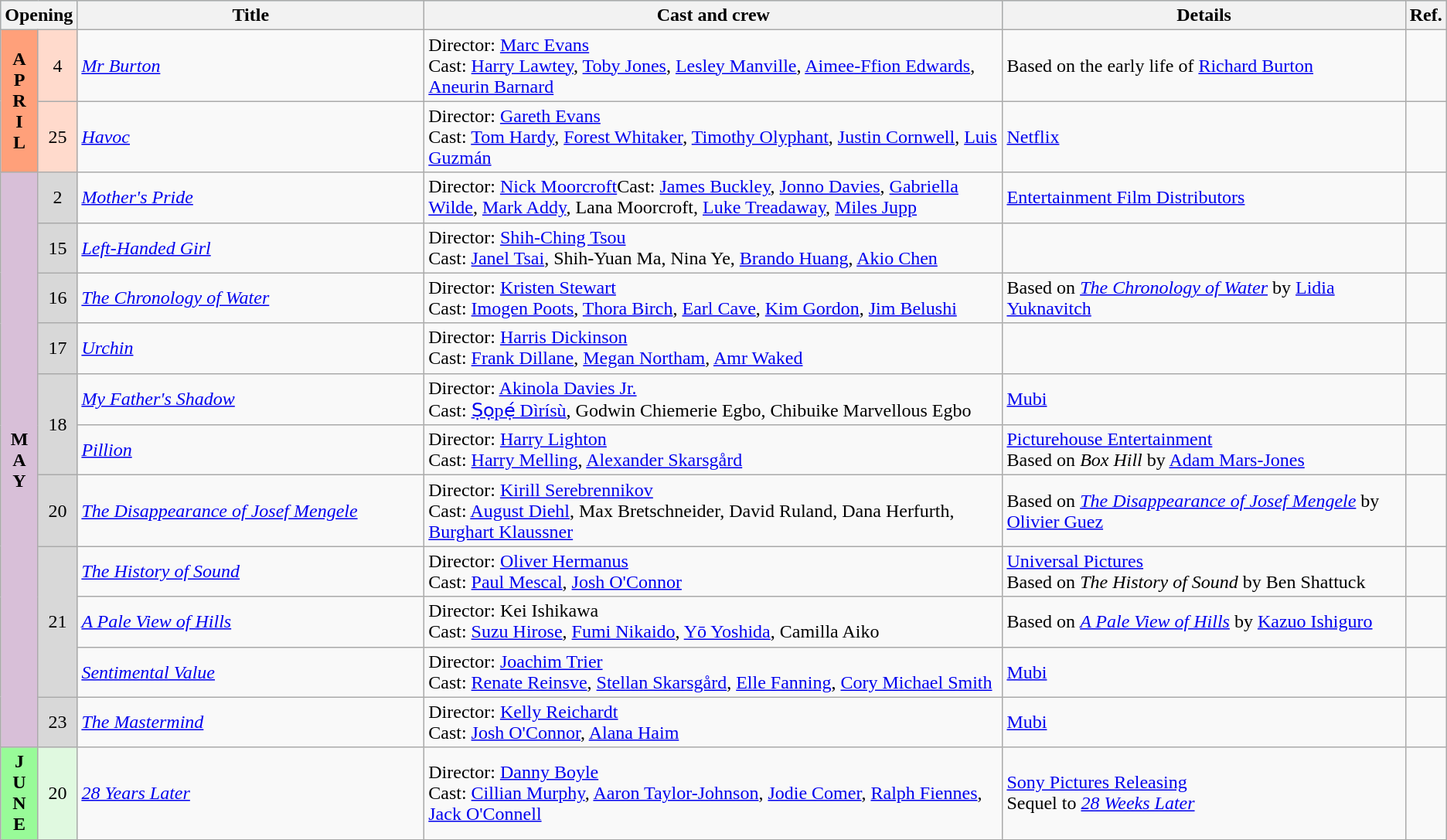<table class="wikitable">
<tr style="background:#b0e0e6; text-align:center;">
<th colspan="2">Opening</th>
<th style="width:24%;">Title</th>
<th style="width:40%;">Cast and crew</th>
<th>Details</th>
<th style="width:2%;">Ref.</th>
</tr>
<tr>
<th rowspan="2" style="text-align:center; background:#ffa07a; textcolor:#000;">A<br>P<br>R<br>I<br>L</th>
<td rowspan="1" style="text-align:center; background:#ffdacc;">4</td>
<td><em><a href='#'>Mr Burton</a></em></td>
<td>Director: <a href='#'>Marc Evans</a> <br> Cast: <a href='#'>Harry Lawtey</a>, <a href='#'>Toby Jones</a>, <a href='#'>Lesley Manville</a>, <a href='#'>Aimee-Ffion Edwards</a>, <a href='#'>Aneurin Barnard</a></td>
<td>Based on the early life of <a href='#'>Richard Burton</a></td>
<td></td>
</tr>
<tr>
<td rowspan="1" style="text-align:center; background:#ffdacc;">25</td>
<td><em><a href='#'>Havoc</a></em></td>
<td>Director: <a href='#'>Gareth Evans</a> <br> Cast: <a href='#'>Tom Hardy</a>, <a href='#'>Forest Whitaker</a>, <a href='#'>Timothy Olyphant</a>, <a href='#'>Justin Cornwell</a>, <a href='#'>Luis Guzmán</a></td>
<td><a href='#'>Netflix</a></td>
<td style="text-align:center"></td>
</tr>
<tr>
<th rowspan="11" style="text-align:center; background:thistle; textcolor:#000;">M<br>A<br>Y</th>
<td rowspan="1" style="text-align:center; background:#d8d8d8;">2</td>
<td><em><a href='#'>Mother's Pride</a></em></td>
<td>Director: <a href='#'>Nick Moorcroft</a>Cast: <a href='#'>James Buckley</a>, <a href='#'>Jonno Davies</a>, <a href='#'>Gabriella Wilde</a>, <a href='#'>Mark Addy</a>, Lana Moorcroft, <a href='#'>Luke Treadaway</a>, <a href='#'>Miles Jupp</a></td>
<td><a href='#'>Entertainment Film Distributors</a></td>
<td style="text-align:center"></td>
</tr>
<tr>
<td rowspan="1" style="text-align:center; background:#d8d8d8;">15</td>
<td><em><a href='#'>Left-Handed Girl</a></em></td>
<td>Director: <a href='#'>Shih-Ching Tsou</a> <br> Cast: <a href='#'>Janel Tsai</a>, Shih-Yuan Ma, Nina Ye, <a href='#'>Brando Huang</a>, <a href='#'>Akio Chen</a></td>
<td></td>
<td></td>
</tr>
<tr>
<td rowspan="1" style="text-align:center; background:#d8d8d8;">16</td>
<td><em><a href='#'>The Chronology of Water</a></em></td>
<td>Director: <a href='#'>Kristen Stewart</a> <br> Cast: <a href='#'>Imogen Poots</a>, <a href='#'>Thora Birch</a>, <a href='#'>Earl Cave</a>, <a href='#'>Kim Gordon</a>, <a href='#'>Jim Belushi</a></td>
<td>Based on <em><a href='#'>The Chronology of Water</a></em> by <a href='#'>Lidia Yuknavitch</a></td>
<td></td>
</tr>
<tr>
<td rowspan="1" style="text-align:center; background:#d8d8d8;">17</td>
<td><em><a href='#'>Urchin</a></em></td>
<td>Director: <a href='#'>Harris Dickinson</a> <br> Cast: <a href='#'>Frank Dillane</a>, <a href='#'>Megan Northam</a>, <a href='#'>Amr Waked</a></td>
<td></td>
<td></td>
</tr>
<tr>
<td rowspan="2" style="text-align:center; background:#d8d8d8;">18</td>
<td><em><a href='#'>My Father's Shadow</a></em></td>
<td>Director: <a href='#'>Akinola Davies Jr.</a> <br> Cast: <a href='#'>Ṣọpẹ́ Dìrísù</a>, Godwin Chiemerie Egbo, Chibuike Marvellous Egbo</td>
<td><a href='#'>Mubi</a></td>
<td></td>
</tr>
<tr>
<td><em><a href='#'>Pillion</a></em></td>
<td>Director: <a href='#'>Harry Lighton</a> <br> Cast: <a href='#'>Harry Melling</a>, <a href='#'>Alexander Skarsgård</a></td>
<td><a href='#'>Picturehouse Entertainment</a> <br> Based on <em>Box Hill</em> by <a href='#'>Adam Mars-Jones</a></td>
<td></td>
</tr>
<tr>
<td rowspan="1" style="text-align:center; background:#d8d8d8;">20</td>
<td><em><a href='#'>The Disappearance of Josef Mengele</a></em></td>
<td>Director: <a href='#'>Kirill Serebrennikov</a> <br> Cast: <a href='#'>August Diehl</a>, Max Bretschneider, David Ruland, Dana Herfurth, <a href='#'>Burghart Klaussner</a></td>
<td>Based on <em><a href='#'>The Disappearance of Josef Mengele</a></em> by <a href='#'>Olivier Guez</a></td>
<td></td>
</tr>
<tr>
<td rowspan="3" style="text-align:center; background:#d8d8d8;">21</td>
<td><em><a href='#'>The History of Sound</a></em></td>
<td>Director: <a href='#'>Oliver Hermanus</a> <br> Cast: <a href='#'>Paul Mescal</a>, <a href='#'>Josh O'Connor</a></td>
<td><a href='#'>Universal Pictures</a> <br> Based on <em>The History of Sound</em> by Ben Shattuck</td>
<td></td>
</tr>
<tr>
<td><em><a href='#'>A Pale View of Hills</a></em></td>
<td>Director: Kei Ishikawa <br> Cast: <a href='#'>Suzu Hirose</a>, <a href='#'>Fumi Nikaido</a>, <a href='#'>Yō Yoshida</a>, Camilla Aiko</td>
<td>Based on <em><a href='#'>A Pale View of Hills</a></em> by <a href='#'>Kazuo Ishiguro</a></td>
<td></td>
</tr>
<tr>
<td><em><a href='#'>Sentimental Value</a></em></td>
<td>Director: <a href='#'>Joachim Trier</a> <br> Cast: <a href='#'>Renate Reinsve</a>, <a href='#'>Stellan Skarsgård</a>, <a href='#'>Elle Fanning</a>, <a href='#'>Cory Michael Smith</a></td>
<td><a href='#'>Mubi</a></td>
<td></td>
</tr>
<tr>
<td rowspan="1" style="text-align:center; background:#d8d8d8;">23</td>
<td><em><a href='#'>The Mastermind</a></em></td>
<td>Director: <a href='#'>Kelly Reichardt</a> <br> Cast: <a href='#'>Josh O'Connor</a>, <a href='#'>Alana Haim</a></td>
<td><a href='#'>Mubi</a></td>
<td></td>
</tr>
<tr>
<th rowspan="1" style="text-align:center; background:#98fb98; textcolor:#98fb98;">J<br>U<br>N<br>E</th>
<td rowspan="1" style="text-align:center; background:#e0f9e0;">20</td>
<td><em><a href='#'>28 Years Later</a></em></td>
<td>Director: <a href='#'>Danny Boyle</a> <br> Cast: <a href='#'>Cillian Murphy</a>, <a href='#'>Aaron Taylor-Johnson</a>, <a href='#'>Jodie Comer</a>, <a href='#'>Ralph Fiennes</a>, <a href='#'>Jack O'Connell</a></td>
<td><a href='#'>Sony Pictures Releasing</a> <br> Sequel to <em><a href='#'>28 Weeks Later</a></em></td>
<td></td>
</tr>
<tr>
</tr>
</table>
